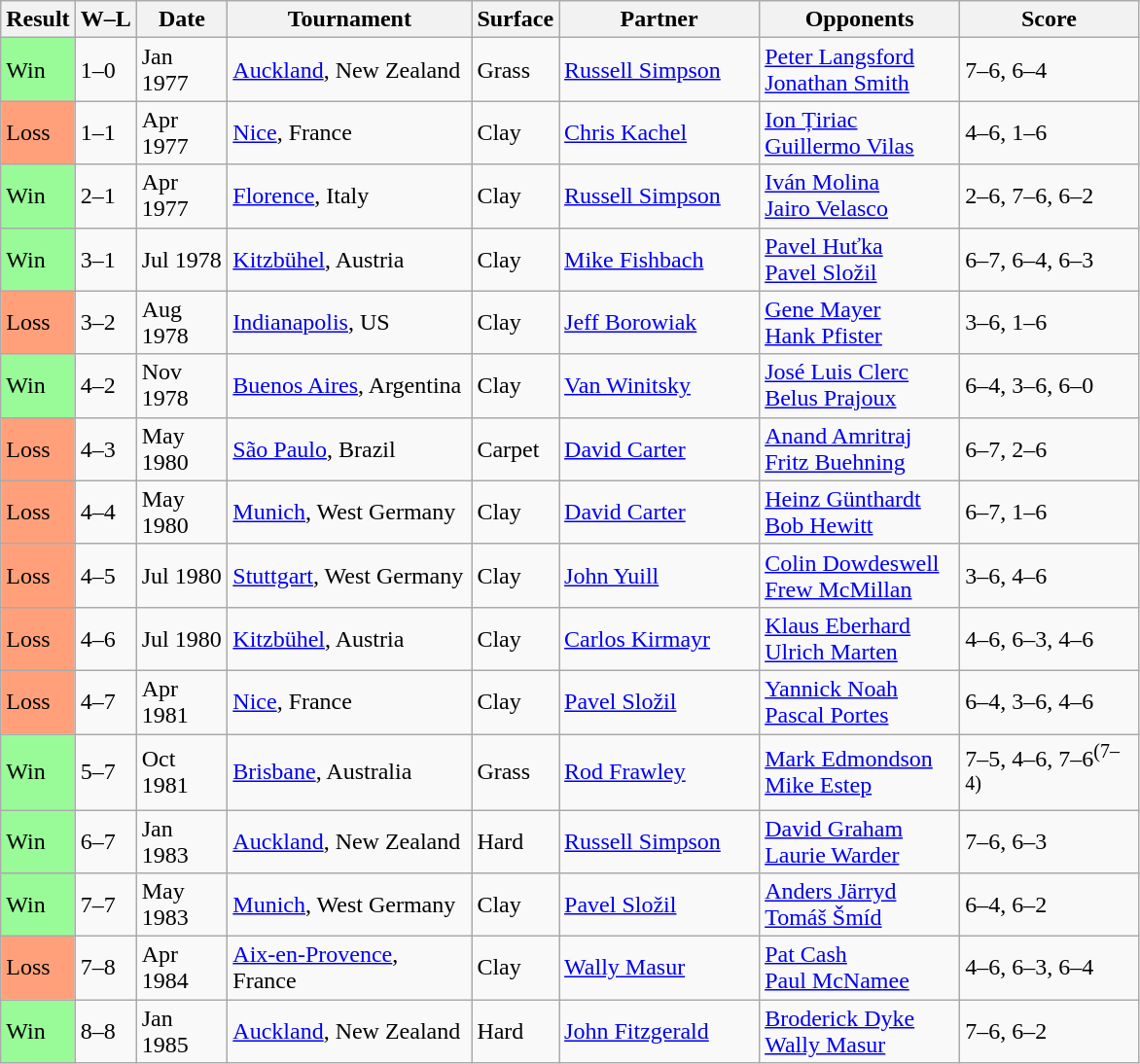<table class="sortable wikitable">
<tr>
<th>Result</th>
<th class="unsortable">W–L</th>
<th style="width:55px">Date</th>
<th style="width:160px">Tournament</th>
<th style="width:50px">Surface</th>
<th style="width:130px">Partner</th>
<th style="width:130px">Opponents</th>
<th style="width:115px" class="unsortable">Score</th>
</tr>
<tr>
<td style="background:#98fb98;">Win</td>
<td>1–0</td>
<td>Jan 1977</td>
<td><a href='#'>Auckland</a>, New Zealand</td>
<td>Grass</td>
<td> <a href='#'>Russell Simpson</a></td>
<td> <a href='#'>Peter Langsford</a> <br>  <a href='#'>Jonathan Smith</a></td>
<td>7–6, 6–4</td>
</tr>
<tr>
<td style="background:#ffa07a;">Loss</td>
<td>1–1</td>
<td>Apr 1977</td>
<td><a href='#'>Nice</a>, France</td>
<td>Clay</td>
<td> <a href='#'>Chris Kachel</a></td>
<td> <a href='#'>Ion Țiriac</a> <br>  <a href='#'>Guillermo Vilas</a></td>
<td>4–6, 1–6</td>
</tr>
<tr>
<td style="background:#98fb98;">Win</td>
<td>2–1</td>
<td>Apr 1977</td>
<td><a href='#'>Florence</a>, Italy</td>
<td>Clay</td>
<td> <a href='#'>Russell Simpson</a></td>
<td> <a href='#'>Iván Molina</a> <br>  <a href='#'>Jairo Velasco</a></td>
<td>2–6, 7–6, 6–2</td>
</tr>
<tr>
<td style="background:#98fb98;">Win</td>
<td>3–1</td>
<td>Jul 1978</td>
<td><a href='#'>Kitzbühel</a>, Austria</td>
<td>Clay</td>
<td> <a href='#'>Mike Fishbach</a></td>
<td> <a href='#'>Pavel Huťka</a><br> <a href='#'>Pavel Složil</a></td>
<td>6–7, 6–4, 6–3</td>
</tr>
<tr>
<td style="background:#ffa07a;">Loss</td>
<td>3–2</td>
<td>Aug 1978</td>
<td><a href='#'>Indianapolis</a>, US</td>
<td>Clay</td>
<td> <a href='#'>Jeff Borowiak</a></td>
<td> <a href='#'>Gene Mayer</a> <br>  <a href='#'>Hank Pfister</a></td>
<td>3–6, 1–6</td>
</tr>
<tr>
<td style="background:#98fb98;">Win</td>
<td>4–2</td>
<td>Nov 1978</td>
<td><a href='#'>Buenos Aires</a>, Argentina</td>
<td>Clay</td>
<td> <a href='#'>Van Winitsky</a></td>
<td> <a href='#'>José Luis Clerc</a> <br>  <a href='#'>Belus Prajoux</a></td>
<td>6–4, 3–6, 6–0</td>
</tr>
<tr>
<td style="background:#ffa07a;">Loss</td>
<td>4–3</td>
<td>May 1980</td>
<td><a href='#'>São Paulo</a>, Brazil</td>
<td>Carpet</td>
<td> <a href='#'>David Carter</a></td>
<td> <a href='#'>Anand Amritraj</a> <br>  <a href='#'>Fritz Buehning</a></td>
<td>6–7, 2–6</td>
</tr>
<tr>
<td style="background:#ffa07a;">Loss</td>
<td>4–4</td>
<td>May 1980</td>
<td><a href='#'>Munich</a>, West Germany</td>
<td>Clay</td>
<td> <a href='#'>David Carter</a></td>
<td> <a href='#'>Heinz Günthardt</a> <br>  <a href='#'>Bob Hewitt</a></td>
<td>6–7, 1–6</td>
</tr>
<tr>
<td style="background:#ffa07a;">Loss</td>
<td>4–5</td>
<td>Jul 1980</td>
<td><a href='#'>Stuttgart</a>, West Germany</td>
<td>Clay</td>
<td> <a href='#'>John Yuill</a></td>
<td> <a href='#'>Colin Dowdeswell</a> <br>  <a href='#'>Frew McMillan</a></td>
<td>3–6, 4–6</td>
</tr>
<tr>
<td style="background:#ffa07a;">Loss</td>
<td>4–6</td>
<td>Jul 1980</td>
<td><a href='#'>Kitzbühel</a>, Austria</td>
<td>Clay</td>
<td> <a href='#'>Carlos Kirmayr</a></td>
<td> <a href='#'>Klaus Eberhard</a> <br>  <a href='#'>Ulrich Marten</a></td>
<td>4–6, 6–3, 4–6</td>
</tr>
<tr>
<td style="background:#ffa07a;">Loss</td>
<td>4–7</td>
<td>Apr 1981</td>
<td><a href='#'>Nice</a>, France</td>
<td>Clay</td>
<td> <a href='#'>Pavel Složil</a></td>
<td> <a href='#'>Yannick Noah</a> <br>  <a href='#'>Pascal Portes</a></td>
<td>6–4, 3–6, 4–6</td>
</tr>
<tr>
<td style="background:#98fb98;">Win</td>
<td>5–7</td>
<td>Oct 1981</td>
<td><a href='#'>Brisbane</a>, Australia</td>
<td>Grass</td>
<td> <a href='#'>Rod Frawley</a></td>
<td> <a href='#'>Mark Edmondson</a> <br>  <a href='#'>Mike Estep</a></td>
<td>7–5, 4–6, 7–6<sup>(7–4)</sup></td>
</tr>
<tr>
<td style="background:#98fb98;">Win</td>
<td>6–7</td>
<td>Jan 1983</td>
<td><a href='#'>Auckland</a>, New Zealand</td>
<td>Hard</td>
<td> <a href='#'>Russell Simpson</a></td>
<td> <a href='#'>David Graham</a> <br>  <a href='#'>Laurie Warder</a></td>
<td>7–6, 6–3</td>
</tr>
<tr>
<td style="background:#98fb98;">Win</td>
<td>7–7</td>
<td>May 1983</td>
<td><a href='#'>Munich</a>, West Germany</td>
<td>Clay</td>
<td> <a href='#'>Pavel Složil</a></td>
<td> <a href='#'>Anders Järryd</a> <br>  <a href='#'>Tomáš Šmíd</a></td>
<td>6–4, 6–2</td>
</tr>
<tr>
<td style="background:#ffa07a;">Loss</td>
<td>7–8</td>
<td>Apr 1984</td>
<td><a href='#'>Aix-en-Provence</a>, France</td>
<td>Clay</td>
<td> <a href='#'>Wally Masur</a></td>
<td> <a href='#'>Pat Cash</a><br> <a href='#'>Paul McNamee</a></td>
<td>4–6, 6–3, 6–4</td>
</tr>
<tr>
<td style="background:#98fb98;">Win</td>
<td>8–8</td>
<td>Jan 1985</td>
<td><a href='#'>Auckland</a>, New Zealand</td>
<td>Hard</td>
<td> <a href='#'>John Fitzgerald</a></td>
<td> <a href='#'>Broderick Dyke</a> <br>  <a href='#'>Wally Masur</a></td>
<td>7–6, 6–2</td>
</tr>
</table>
